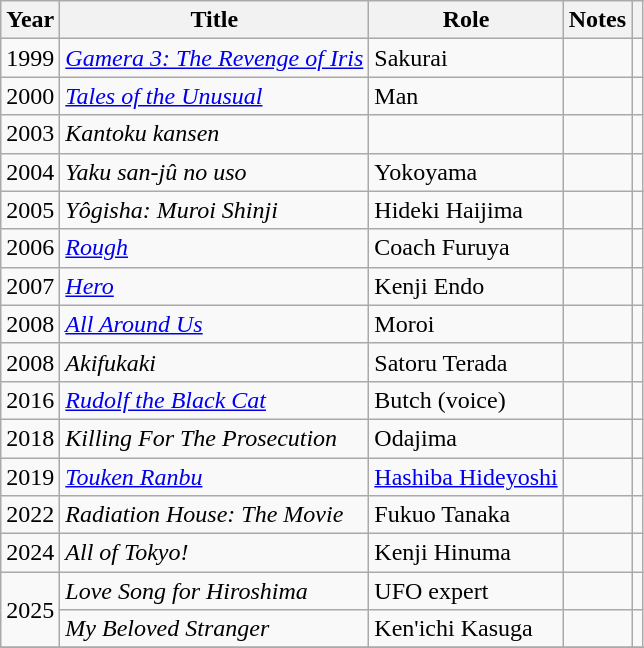<table class="wikitable sortable">
<tr align="center">
<th>Year</th>
<th>Title</th>
<th>Role</th>
<th>Notes</th>
<th class="unsortable"></th>
</tr>
<tr>
<td>1999</td>
<td><em><a href='#'>Gamera 3: The Revenge of Iris</a></em></td>
<td>Sakurai</td>
<td></td>
<td></td>
</tr>
<tr>
<td>2000</td>
<td><em><a href='#'>Tales of the Unusual</a></em></td>
<td>Man</td>
<td></td>
<td></td>
</tr>
<tr>
<td>2003</td>
<td><em>Kantoku kansen</em></td>
<td></td>
<td></td>
<td></td>
</tr>
<tr>
<td>2004</td>
<td><em>Yaku san-jû no uso</em></td>
<td>Yokoyama</td>
<td></td>
<td></td>
</tr>
<tr>
<td>2005</td>
<td><em>Yôgisha: Muroi Shinji</em></td>
<td>Hideki Haijima</td>
<td></td>
<td></td>
</tr>
<tr>
<td>2006</td>
<td><em><a href='#'>Rough</a></em></td>
<td>Coach Furuya</td>
<td></td>
<td></td>
</tr>
<tr>
<td>2007</td>
<td><em><a href='#'>Hero</a></em></td>
<td>Kenji Endo</td>
<td></td>
<td></td>
</tr>
<tr>
<td>2008</td>
<td><em><a href='#'>All Around Us</a></em></td>
<td>Moroi</td>
<td></td>
<td></td>
</tr>
<tr>
<td>2008</td>
<td><em>Akifukaki</em></td>
<td>Satoru Terada</td>
<td></td>
<td></td>
</tr>
<tr>
<td>2016</td>
<td><em><a href='#'>Rudolf the Black Cat</a></em></td>
<td>Butch (voice)</td>
<td></td>
<td></td>
</tr>
<tr>
<td>2018</td>
<td><em>Killing For The Prosecution</em></td>
<td>Odajima</td>
<td></td>
<td></td>
</tr>
<tr>
<td>2019</td>
<td><em><a href='#'>Touken Ranbu</a></em></td>
<td><a href='#'>Hashiba Hideyoshi</a></td>
<td></td>
<td></td>
</tr>
<tr>
<td>2022</td>
<td><em>Radiation House: The Movie</em></td>
<td>Fukuo Tanaka</td>
<td></td>
<td></td>
</tr>
<tr>
<td>2024</td>
<td><em>All of Tokyo!</em></td>
<td>Kenji Hinuma</td>
<td></td>
<td></td>
</tr>
<tr>
<td rowspan=2>2025</td>
<td><em>Love Song for Hiroshima</em></td>
<td>UFO expert</td>
<td></td>
<td></td>
</tr>
<tr>
<td><em>My Beloved Stranger</em></td>
<td>Ken'ichi Kasuga</td>
<td></td>
<td></td>
</tr>
<tr>
</tr>
</table>
